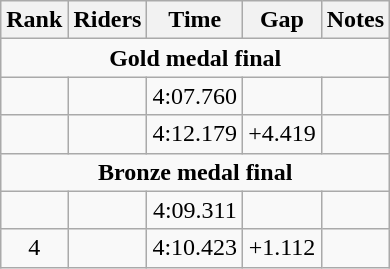<table class="wikitable" style="text-align:center">
<tr>
<th>Rank</th>
<th>Riders</th>
<th>Time</th>
<th>Gap</th>
<th>Notes</th>
</tr>
<tr>
<td colspan=5><strong>Gold medal final</strong></td>
</tr>
<tr>
<td></td>
<td align=left></td>
<td>4:07.760</td>
<td></td>
<td></td>
</tr>
<tr>
<td></td>
<td align=left></td>
<td>4:12.179</td>
<td>+4.419</td>
<td></td>
</tr>
<tr>
<td colspan=5><strong>Bronze medal final</strong></td>
</tr>
<tr>
<td></td>
<td align=left></td>
<td>4:09.311</td>
<td></td>
<td></td>
</tr>
<tr>
<td>4</td>
<td align=left></td>
<td>4:10.423</td>
<td>+1.112</td>
<td></td>
</tr>
</table>
